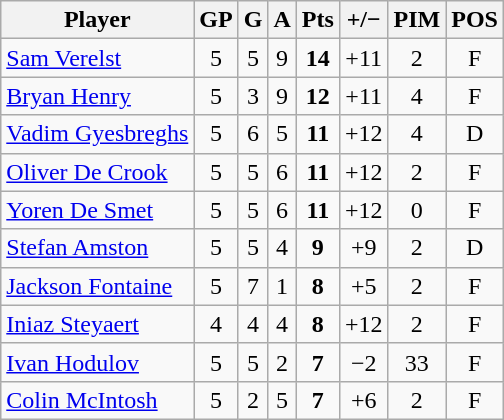<table class="wikitable sortable" style="text-align:center;">
<tr>
<th>Player</th>
<th>GP</th>
<th>G</th>
<th>A</th>
<th>Pts</th>
<th>+/−</th>
<th>PIM</th>
<th>POS</th>
</tr>
<tr>
<td style="text-align:left;"> <a href='#'>Sam Verelst</a></td>
<td>5</td>
<td>5</td>
<td>9</td>
<td><strong>14</strong></td>
<td>+11</td>
<td>2</td>
<td>F</td>
</tr>
<tr>
<td style="text-align:left;"> <a href='#'>Bryan Henry</a></td>
<td>5</td>
<td>3</td>
<td>9</td>
<td><strong>12</strong></td>
<td>+11</td>
<td>4</td>
<td>F</td>
</tr>
<tr>
<td style="text-align:left;"> <a href='#'>Vadim Gyesbreghs</a></td>
<td>5</td>
<td>6</td>
<td>5</td>
<td><strong>11</strong></td>
<td>+12</td>
<td>4</td>
<td>D</td>
</tr>
<tr>
<td style="text-align:left;"> <a href='#'>Oliver De Crook</a></td>
<td>5</td>
<td>5</td>
<td>6</td>
<td><strong>11</strong></td>
<td>+12</td>
<td>2</td>
<td>F</td>
</tr>
<tr>
<td style="text-align:left;"> <a href='#'>Yoren De Smet</a></td>
<td>5</td>
<td>5</td>
<td>6</td>
<td><strong>11</strong></td>
<td>+12</td>
<td>0</td>
<td>F</td>
</tr>
<tr>
<td style="text-align:left;"> <a href='#'>Stefan Amston</a></td>
<td>5</td>
<td>5</td>
<td>4</td>
<td><strong>9</strong></td>
<td>+9</td>
<td>2</td>
<td>D</td>
</tr>
<tr>
<td style="text-align:left;"> <a href='#'>Jackson Fontaine</a></td>
<td>5</td>
<td>7</td>
<td>1</td>
<td><strong>8</strong></td>
<td>+5</td>
<td>2</td>
<td>F</td>
</tr>
<tr>
<td style="text-align:left;"> <a href='#'>Iniaz Steyaert</a></td>
<td>4</td>
<td>4</td>
<td>4</td>
<td><strong>8</strong></td>
<td>+12</td>
<td>2</td>
<td>F</td>
</tr>
<tr>
<td style="text-align:left;"> <a href='#'>Ivan Hodulov</a></td>
<td>5</td>
<td>5</td>
<td>2</td>
<td><strong>7</strong></td>
<td>−2</td>
<td>33</td>
<td>F</td>
</tr>
<tr>
<td style="text-align:left;"> <a href='#'>Colin McIntosh</a></td>
<td>5</td>
<td>2</td>
<td>5</td>
<td><strong>7</strong></td>
<td>+6</td>
<td>2</td>
<td>F</td>
</tr>
</table>
